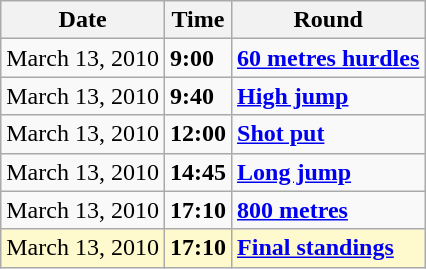<table class="wikitable">
<tr>
<th>Date</th>
<th>Time</th>
<th>Round</th>
</tr>
<tr>
<td>March 13, 2010</td>
<td><strong>9:00</strong></td>
<td><strong><a href='#'>60 metres hurdles</a></strong></td>
</tr>
<tr>
<td>March 13, 2010</td>
<td><strong>9:40</strong></td>
<td><strong><a href='#'>High jump</a></strong></td>
</tr>
<tr>
<td>March 13, 2010</td>
<td><strong>12:00</strong></td>
<td><strong><a href='#'>Shot put</a></strong></td>
</tr>
<tr>
<td>March 13, 2010</td>
<td><strong>14:45</strong></td>
<td><strong><a href='#'>Long jump</a></strong></td>
</tr>
<tr>
<td>March 13, 2010</td>
<td><strong>17:10</strong></td>
<td><strong><a href='#'>800 metres</a></strong></td>
</tr>
<tr style=background:lemonchiffon>
<td>March 13, 2010</td>
<td><strong>17:10</strong></td>
<td><strong><a href='#'>Final standings</a></strong></td>
</tr>
</table>
